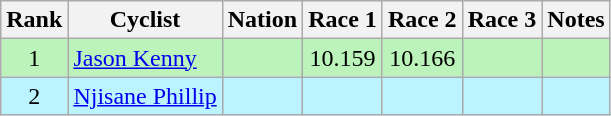<table class="wikitable sortable" style="text-align:center;">
<tr>
<th>Rank</th>
<th>Cyclist</th>
<th>Nation</th>
<th>Race 1</th>
<th>Race 2</th>
<th>Race 3</th>
<th>Notes</th>
</tr>
<tr bgcolor=bbf3bb>
<td>1</td>
<td align=left><a href='#'>Jason Kenny</a></td>
<td align=left></td>
<td>10.159</td>
<td>10.166</td>
<td></td>
<td></td>
</tr>
<tr bgcolor=bbf3ff>
<td>2</td>
<td align=left><a href='#'>Njisane Phillip</a></td>
<td align=left></td>
<td></td>
<td></td>
<td></td>
<td></td>
</tr>
</table>
